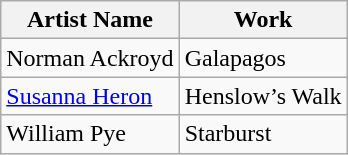<table class="wikitable">
<tr>
<th>Artist Name</th>
<th>Work</th>
</tr>
<tr>
<td>Norman Ackroyd</td>
<td>Galapagos</td>
</tr>
<tr>
<td><a href='#'>Susanna Heron</a></td>
<td>Henslow’s Walk</td>
</tr>
<tr>
<td>William Pye</td>
<td>Starburst</td>
</tr>
</table>
